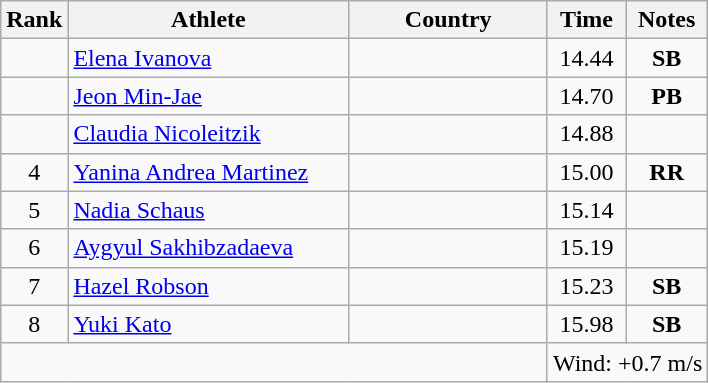<table class="wikitable sortable" style="text-align:center">
<tr>
<th>Rank</th>
<th style="width:180px">Athlete</th>
<th style="width:125px">Country</th>
<th>Time</th>
<th>Notes</th>
</tr>
<tr>
<td></td>
<td style="text-align:left;"><a href='#'>Elena Ivanova</a></td>
<td style="text-align:left;"></td>
<td>14.44</td>
<td><strong>SB</strong></td>
</tr>
<tr>
<td></td>
<td style="text-align:left;"><a href='#'>Jeon Min-Jae</a></td>
<td style="text-align:left;"></td>
<td>14.70</td>
<td><strong>PB</strong></td>
</tr>
<tr>
<td></td>
<td style="text-align:left;"><a href='#'>Claudia Nicoleitzik</a></td>
<td style="text-align:left;"></td>
<td>14.88</td>
<td></td>
</tr>
<tr>
<td>4</td>
<td style="text-align:left;"><a href='#'>Yanina Andrea Martinez</a></td>
<td style="text-align:left;"></td>
<td>15.00</td>
<td><strong>RR</strong></td>
</tr>
<tr>
<td>5</td>
<td style="text-align:left;"><a href='#'>Nadia Schaus</a></td>
<td style="text-align:left;"></td>
<td>15.14</td>
<td></td>
</tr>
<tr>
<td>6</td>
<td style="text-align:left;"><a href='#'>Aygyul Sakhibzadaeva</a></td>
<td style="text-align:left;"></td>
<td>15.19</td>
<td></td>
</tr>
<tr>
<td>7</td>
<td style="text-align:left;"><a href='#'>Hazel Robson</a></td>
<td style="text-align:left;"></td>
<td>15.23</td>
<td><strong>SB</strong></td>
</tr>
<tr>
<td>8</td>
<td style="text-align:left;"><a href='#'>Yuki Kato</a></td>
<td style="text-align:left;"></td>
<td>15.98</td>
<td><strong>SB</strong></td>
</tr>
<tr class="sortbottom">
<td colspan="3"></td>
<td colspan="2">Wind: +0.7 m/s</td>
</tr>
</table>
